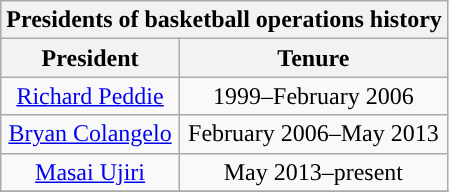<table class="wikitable" style="text-align:center">
<tr>
<th colspan="2">Presidents of basketball operations history</th>
</tr>
<tr>
<th>President</th>
<th>Tenure</th>
</tr>
<tr>
<td><a href='#'>Richard Peddie</a></td>
<td>1999–February 2006</td>
</tr>
<tr>
<td><a href='#'>Bryan Colangelo</a></td>
<td>February 2006–May 2013</td>
</tr>
<tr>
<td><a href='#'>Masai Ujiri</a></td>
<td>May 2013–present</td>
</tr>
<tr>
</tr>
</table>
